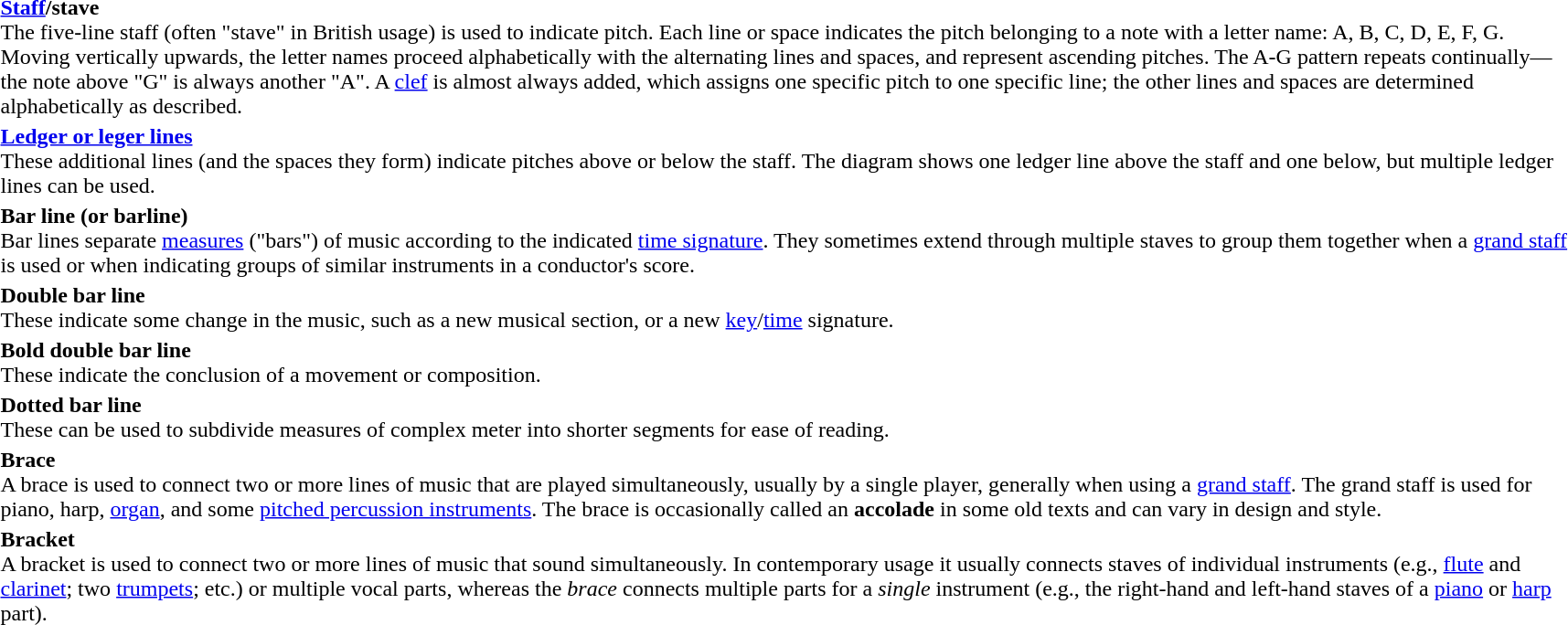<table class="skin-invert-image">
<tr>
<td style="width:110px;padding:10px 0"></td>
<td><strong><a href='#'>Staff</a>/stave</strong><br>The five-line staff (often "stave" in British usage) is used to indicate pitch. Each line or space indicates the pitch belonging to a note with a letter name: A, B, C, D, E, F, G. Moving vertically upwards, the letter names proceed alphabetically with the alternating lines and spaces, and represent ascending pitches. The A-G pattern repeats continually—the note above "G" is always another "A". A <a href='#'>clef</a> is almost always added, which assigns one specific pitch to one specific line; the other lines and spaces are determined alphabetically as described.</td>
</tr>
<tr>
<td style="padding:10px 0"></td>
<td><strong><a href='#'>Ledger or leger lines</a></strong><br>These additional lines (and the spaces they form) indicate pitches above or below the staff. The diagram shows one ledger line above the staff and one below, but multiple ledger lines can be used.</td>
</tr>
<tr>
<td style="padding:10px 0"></td>
<td><strong>Bar line (or barline)</strong><br>Bar lines separate <a href='#'>measures</a> ("bars") of music according to the indicated <a href='#'>time signature</a>. They sometimes extend through multiple staves to group them together when a <a href='#'>grand staff</a> is used or when indicating groups of similar instruments in a conductor's score.</td>
</tr>
<tr>
<td style="padding:10px 0"></td>
<td><strong>Double bar line</strong><br>These indicate some change in the music, such as a new musical section, or a new <a href='#'>key</a>/<a href='#'>time</a> signature.</td>
</tr>
<tr>
<td style="padding:10px 0"></td>
<td><strong>Bold double bar line</strong><br>These indicate the conclusion of a movement or composition.</td>
</tr>
<tr>
<td style="padding:10px 0"></td>
<td><strong>Dotted bar line</strong><br>These can be used to subdivide measures of complex meter into shorter segments for ease of reading.</td>
</tr>
<tr>
<td></td>
<td><strong>Brace</strong><br>A brace is used to connect two or more lines of music that are played simultaneously, usually by a single player, generally when using a <a href='#'>grand staff</a>. The grand staff is used for piano, harp, <a href='#'>organ</a>, and some <a href='#'>pitched percussion instruments</a>. The brace is occasionally called an <strong>accolade</strong> in some old texts and can vary in design and style.</td>
</tr>
<tr>
<td style="padding:10px 0"></td>
<td><strong>Bracket</strong><br>A bracket is used to connect two or more lines of music that sound simultaneously. In contemporary usage it usually connects staves of individual instruments (e.g., <a href='#'>flute</a> and <a href='#'>clarinet</a>; two <a href='#'>trumpets</a>; etc.) or multiple vocal parts, whereas the <em>brace</em> connects multiple parts for a <em>single</em> instrument (e.g., the right-hand and left-hand staves of a <a href='#'>piano</a> or <a href='#'>harp</a> part).</td>
</tr>
</table>
